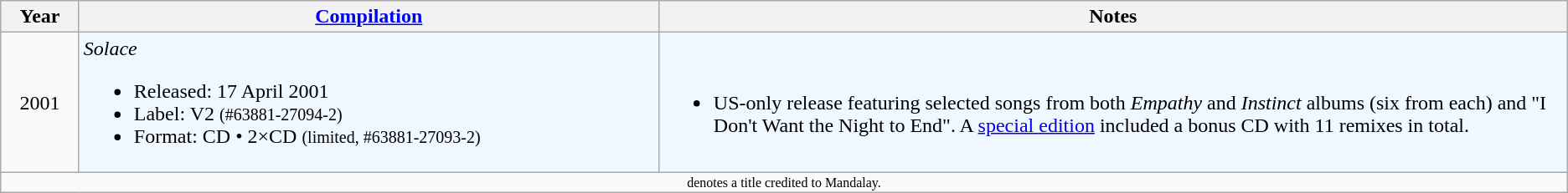<table class=wikitable style="text-align:left">
<tr>
<th width=5%>Year</th>
<th width=37%><a href='#'>Compilation</a></th>
<th width=58%>Notes</th>
</tr>
<tr>
<td align=center>2001</td>
<td bgcolor=F0F8FF><em>Solace</em><br><ul><li>Released: 17 April 2001</li><li>Label: V2 <small>(#63881-27094-2)</small></li><li>Format: CD • 2×CD <small>(limited, #63881-27093-2)</small></li></ul></td>
<td bgcolor=F0F8FF><br><ul><li>US-only release featuring selected songs from both <em>Empathy</em> and <em>Instinct</em> albums (six from each) and "I Don't Want the Night to End". A <a href='#'>special edition</a> included a bonus CD with 11 remixes in total.</li></ul></td>
</tr>
<tr>
<td width=100% colspan=6 style="font-size:8pt; text-align:center"> denotes a title credited to Mandalay.</td>
</tr>
</table>
